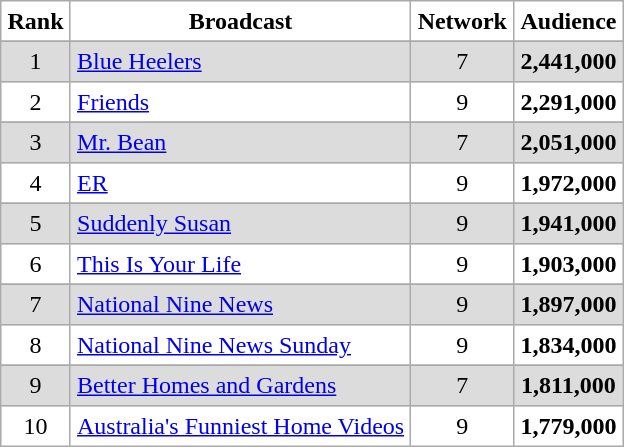<table border="1" cellpadding="4" cel lspacing="0" style="border:1px solid #aaa; border-collapse:collapse">
<tr bgcolor="white">
<th><strong>Rank</strong></th>
<th><strong>Broadcast</strong></th>
<th><strong>Network</strong></th>
<th><strong>Audience</strong></th>
</tr>
<tr>
</tr>
<tr bgcolor=gainsboro>
<td align="center">1</td>
<td><a href='#'>Blue Heelers</a></td>
<td align="center">7</td>
<th>2,441,000</th>
</tr>
<tr>
<td align="center">2</td>
<td><a href='#'>Friends</a></td>
<td align="center">9</td>
<th>2,291,000</th>
</tr>
<tr>
</tr>
<tr bgcolor=gainsboro>
<td align="center">3</td>
<td><a href='#'>Mr. Bean</a></td>
<td align="center">7</td>
<th>2,051,000</th>
</tr>
<tr>
<td align="center">4</td>
<td><a href='#'>ER</a></td>
<td align="center">9</td>
<th>1,972,000</th>
</tr>
<tr>
</tr>
<tr bgcolor=gainsboro>
<td align="center">5</td>
<td><a href='#'>Suddenly Susan</a></td>
<td align="center">9</td>
<th>1,941,000</th>
</tr>
<tr>
<td align="center">6</td>
<td><a href='#'>This Is Your Life</a></td>
<td align="center">9</td>
<th>1,903,000</th>
</tr>
<tr>
</tr>
<tr bgcolor=gainsboro>
<td align="center">7</td>
<td><a href='#'>National Nine News</a></td>
<td align="center">9</td>
<th>1,897,000</th>
</tr>
<tr>
<td align="center">8</td>
<td><a href='#'>National Nine News Sunday</a></td>
<td align="center">9</td>
<th>1,834,000</th>
</tr>
<tr>
</tr>
<tr bgcolor=gainsboro>
<td align="center">9</td>
<td><a href='#'>Better Homes and Gardens</a></td>
<td align="center">7</td>
<th>1,811,000</th>
</tr>
<tr>
<td align="center">10</td>
<td><a href='#'>Australia's Funniest Home Videos</a></td>
<td align="center">9</td>
<th>1,779,000</th>
</tr>
</table>
